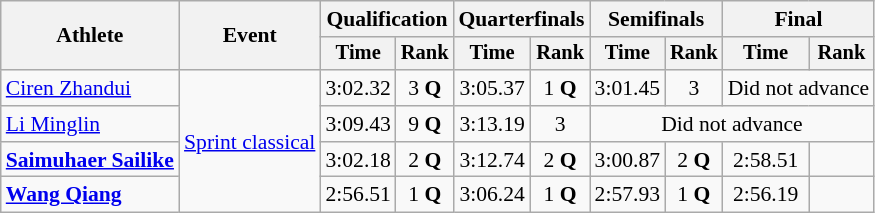<table class="wikitable" style="font-size:90%">
<tr>
<th rowspan=2>Athlete</th>
<th rowspan=2>Event</th>
<th colspan=2>Qualification</th>
<th colspan=2>Quarterfinals</th>
<th colspan=2>Semifinals</th>
<th colspan=2>Final</th>
</tr>
<tr style="font-size:95%">
<th>Time</th>
<th>Rank</th>
<th>Time</th>
<th>Rank</th>
<th>Time</th>
<th>Rank</th>
<th>Time</th>
<th>Rank</th>
</tr>
<tr align=center>
<td align=left><a href='#'>Ciren Zhandui</a></td>
<td align=left rowspan=4><a href='#'>Sprint classical</a></td>
<td>3:02.32</td>
<td>3 <strong>Q</strong></td>
<td>3:05.37</td>
<td>1 <strong>Q</strong></td>
<td>3:01.45</td>
<td>3</td>
<td colspan=2>Did not advance</td>
</tr>
<tr align=center>
<td align=left><a href='#'>Li Minglin</a></td>
<td>3:09.43</td>
<td>9 <strong>Q</strong></td>
<td>3:13.19</td>
<td>3</td>
<td colspan=4>Did not advance</td>
</tr>
<tr align=center>
<td align=left><strong><a href='#'>Saimuhaer Sailike</a></strong></td>
<td>3:02.18</td>
<td>2 <strong>Q</strong></td>
<td>3:12.74</td>
<td>2 <strong>Q</strong></td>
<td>3:00.87</td>
<td>2 <strong>Q</strong></td>
<td>2:58.51</td>
<td></td>
</tr>
<tr align=center>
<td align=left><strong><a href='#'>Wang Qiang</a></strong></td>
<td>2:56.51</td>
<td>1 <strong>Q</strong></td>
<td>3:06.24</td>
<td>1 <strong>Q</strong></td>
<td>2:57.93</td>
<td>1 <strong>Q</strong></td>
<td>2:56.19</td>
<td></td>
</tr>
</table>
